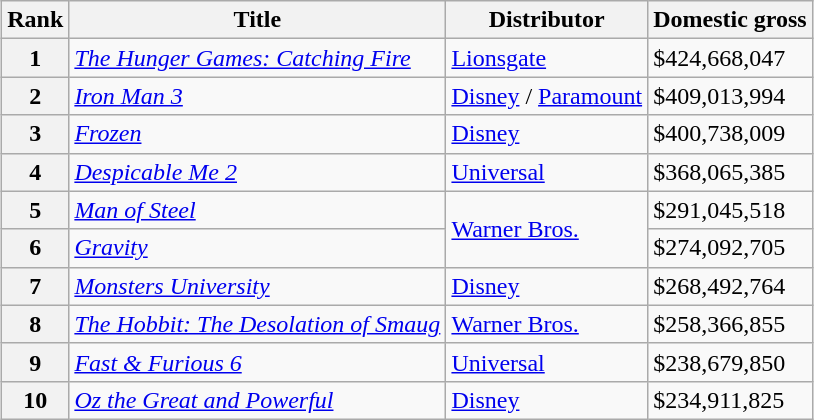<table class="wikitable" style="margin:auto; margin:auto;">
<tr>
<th>Rank</th>
<th>Title</th>
<th>Distributor</th>
<th>Domestic gross </th>
</tr>
<tr>
<th style="text-align:center;">1</th>
<td><em><a href='#'>The Hunger Games: Catching Fire</a></em></td>
<td><a href='#'>Lionsgate</a></td>
<td>$424,668,047</td>
</tr>
<tr>
<th style="text-align:center;">2</th>
<td><em><a href='#'>Iron Man 3</a></em></td>
<td><a href='#'>Disney</a> / <a href='#'>Paramount</a></td>
<td>$409,013,994</td>
</tr>
<tr>
<th style="text-align:center;">3</th>
<td><em><a href='#'>Frozen</a></em></td>
<td><a href='#'>Disney</a></td>
<td>$400,738,009</td>
</tr>
<tr>
<th style="text-align:center;">4</th>
<td><em><a href='#'>Despicable Me 2</a></em></td>
<td><a href='#'>Universal</a></td>
<td>$368,065,385</td>
</tr>
<tr>
<th style="text-align:center;">5</th>
<td><em><a href='#'>Man of Steel</a></em></td>
<td rowspan="2"><a href='#'>Warner Bros.</a></td>
<td>$291,045,518</td>
</tr>
<tr>
<th style="text-align:center;">6</th>
<td><em><a href='#'>Gravity</a></em></td>
<td>$274,092,705</td>
</tr>
<tr>
<th style="text-align:center;">7</th>
<td><em><a href='#'>Monsters University</a></em></td>
<td><a href='#'>Disney</a></td>
<td>$268,492,764</td>
</tr>
<tr>
<th style="text-align:center;">8</th>
<td><em><a href='#'>The Hobbit: The Desolation of Smaug</a></em></td>
<td><a href='#'>Warner Bros.</a></td>
<td>$258,366,855</td>
</tr>
<tr>
<th style="text-align:center;">9</th>
<td><em><a href='#'>Fast & Furious 6</a></em></td>
<td><a href='#'>Universal</a></td>
<td>$238,679,850</td>
</tr>
<tr>
<th style="text-align:center;">10</th>
<td><em><a href='#'>Oz the Great and Powerful</a></em></td>
<td><a href='#'>Disney</a></td>
<td>$234,911,825</td>
</tr>
</table>
